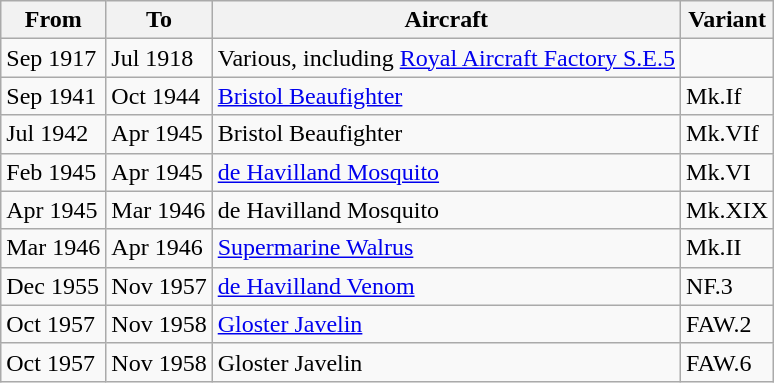<table class="wikitable">
<tr>
<th>From</th>
<th>To</th>
<th>Aircraft</th>
<th>Variant</th>
</tr>
<tr>
<td>Sep 1917</td>
<td>Jul 1918</td>
<td>Various, including <a href='#'>Royal Aircraft Factory S.E.5</a></td>
<td></td>
</tr>
<tr>
<td>Sep 1941</td>
<td>Oct 1944</td>
<td><a href='#'>Bristol Beaufighter</a></td>
<td>Mk.If</td>
</tr>
<tr>
<td>Jul 1942</td>
<td>Apr 1945</td>
<td>Bristol Beaufighter</td>
<td>Mk.VIf</td>
</tr>
<tr>
<td>Feb 1945</td>
<td>Apr 1945</td>
<td><a href='#'>de Havilland Mosquito</a></td>
<td>Mk.VI</td>
</tr>
<tr>
<td>Apr 1945</td>
<td>Mar 1946</td>
<td>de Havilland Mosquito</td>
<td>Mk.XIX</td>
</tr>
<tr>
<td>Mar 1946</td>
<td>Apr 1946</td>
<td><a href='#'>Supermarine Walrus</a></td>
<td>Mk.II</td>
</tr>
<tr>
<td>Dec 1955</td>
<td>Nov 1957</td>
<td><a href='#'>de Havilland Venom</a></td>
<td>NF.3</td>
</tr>
<tr>
<td>Oct 1957</td>
<td>Nov 1958</td>
<td><a href='#'>Gloster Javelin</a></td>
<td>FAW.2</td>
</tr>
<tr>
<td>Oct 1957</td>
<td>Nov 1958</td>
<td>Gloster Javelin</td>
<td>FAW.6</td>
</tr>
</table>
